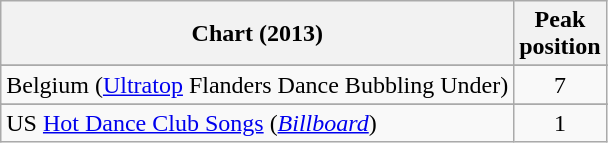<table class="wikitable sortable">
<tr>
<th>Chart (2013)</th>
<th>Peak<br>position</th>
</tr>
<tr>
</tr>
<tr>
<td>Belgium (<a href='#'>Ultratop</a> Flanders Dance Bubbling Under)</td>
<td align=center>7</td>
</tr>
<tr>
</tr>
<tr>
</tr>
<tr>
</tr>
<tr>
</tr>
<tr>
<td>US <a href='#'>Hot Dance Club Songs</a> (<em><a href='#'>Billboard</a></em>)</td>
<td style="text-align:center">1</td>
</tr>
</table>
